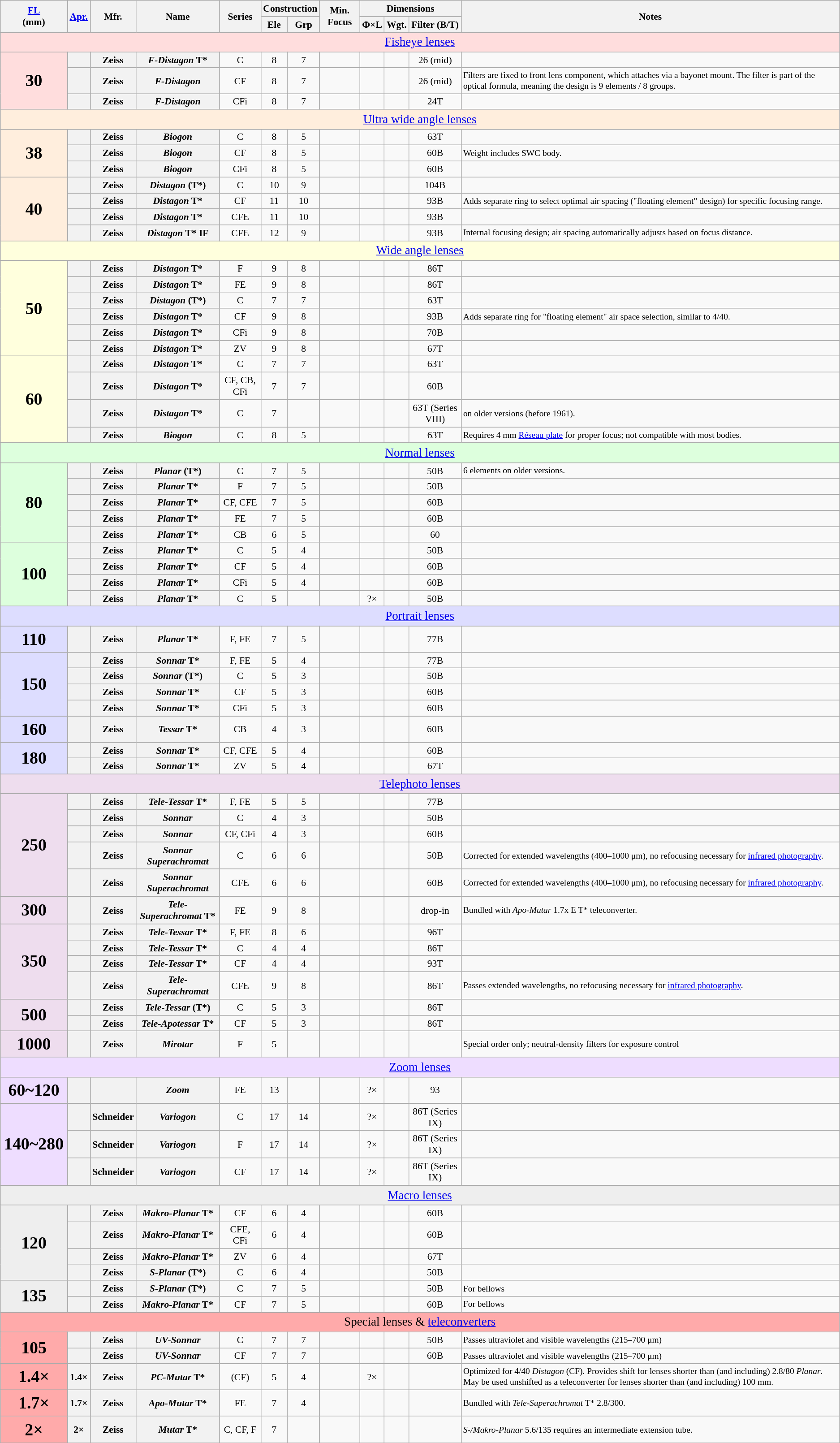<table class="wikitable sortable" style="font-size:90%;text-align:center;">
<tr>
<th rowspan=2><a href='#'>FL</a><br>(mm)</th>
<th rowspan=2><a href='#'>Apr.</a></th>
<th rowspan=2>Mfr.</th>
<th rowspan=2>Name</th>
<th rowspan=2>Series</th>
<th colspan=2>Construction</th>
<th rowspan=2>Min. Focus</th>
<th colspan=3>Dimensions</th>
<th rowspan=2 class="unsortable">Notes</th>
</tr>
<tr>
<th>Ele</th>
<th>Grp</th>
<th>Φ×L</th>
<th>Wgt.</th>
<th>Filter (B/T)</th>
</tr>
<tr>
<td colspan=12 style="font-size:125%;background:#fdd;" data-sort-value="zzza"><a href='#'>Fisheye lenses</a></td>
</tr>
<tr>
<th style="background:#fdd;font-size:175%;" rowspan=3>30</th>
<th></th>
<th>Zeiss</th>
<th><em>F-Distagon</em> T*</th>
<td>C</td>
<td>8</td>
<td>7</td>
<td></td>
<td></td>
<td></td>
<td>26 (mid)</td>
<td style="font-size:90%;text-align:left"></td>
</tr>
<tr>
<th></th>
<th>Zeiss</th>
<th><em>F-Distagon</em></th>
<td>CF</td>
<td>8</td>
<td>7</td>
<td></td>
<td></td>
<td></td>
<td>26 (mid)</td>
<td style="font-size:90%;text-align:left">Filters are fixed to front lens component, which attaches via a bayonet mount. The filter is part of the optical formula, meaning the design is 9 elements / 8 groups.</td>
</tr>
<tr>
<th></th>
<th>Zeiss</th>
<th><em>F-Distagon</em></th>
<td>CFi</td>
<td>8</td>
<td>7</td>
<td></td>
<td></td>
<td></td>
<td>24T</td>
<td style="font-size:90%;text-align:left"></td>
</tr>
<tr>
<td colspan=12 style="font-size:125%;background:#fed;" data-sort-value="zzzb"><a href='#'>Ultra wide angle lenses</a></td>
</tr>
<tr>
<th style="background:#fed;font-size:175%;" rowspan=3>38</th>
<th></th>
<th>Zeiss</th>
<th><em>Biogon</em></th>
<td>C</td>
<td>8</td>
<td>5</td>
<td></td>
<td></td>
<td></td>
<td>63T</td>
<td style="font-size:90%;text-align:left"></td>
</tr>
<tr>
<th></th>
<th>Zeiss</th>
<th><em>Biogon</em></th>
<td>CF</td>
<td>8</td>
<td>5</td>
<td></td>
<td></td>
<td></td>
<td>60B</td>
<td style="font-size:90%;text-align:left"> Weight includes SWC body.</td>
</tr>
<tr>
<th></th>
<th>Zeiss</th>
<th><em>Biogon</em></th>
<td>CFi</td>
<td>8</td>
<td>5</td>
<td></td>
<td></td>
<td></td>
<td>60B</td>
<td style="font-size:90%;text-align:left"></td>
</tr>
<tr>
<th style="background:#fed;font-size:175%;" rowspan=4>40</th>
<th></th>
<th>Zeiss</th>
<th><em>Distagon</em> (T*)</th>
<td>C</td>
<td>10</td>
<td>9</td>
<td></td>
<td></td>
<td></td>
<td>104B</td>
<td style="font-size:90%;text-align:left"></td>
</tr>
<tr>
<th></th>
<th>Zeiss</th>
<th><em>Distagon</em> T*</th>
<td>CF</td>
<td>11</td>
<td>10</td>
<td></td>
<td></td>
<td></td>
<td>93B</td>
<td style="font-size:90%;text-align:left">Adds separate ring to select optimal air spacing ("floating element" design) for specific focusing range.</td>
</tr>
<tr>
<th></th>
<th>Zeiss</th>
<th><em>Distagon</em> T*</th>
<td>CFE</td>
<td>11</td>
<td>10</td>
<td></td>
<td></td>
<td></td>
<td>93B</td>
<td style="font-size:90%;text-align:left"></td>
</tr>
<tr>
<th></th>
<th>Zeiss</th>
<th><em>Distagon</em> T* IF</th>
<td>CFE</td>
<td>12</td>
<td>9</td>
<td></td>
<td></td>
<td></td>
<td>93B</td>
<td style="font-size:90%;text-align:left">Internal focusing design; air spacing automatically adjusts based on focus distance.</td>
</tr>
<tr>
<td colspan=12 style="font-size:125%;background:#ffd;" data-sort-value="zzzc"><a href='#'>Wide angle lenses</a></td>
</tr>
<tr>
<th style="background:#ffd;font-size:175%;" rowspan=6>50</th>
<th></th>
<th>Zeiss</th>
<th><em>Distagon</em> T*</th>
<td>F</td>
<td>9</td>
<td>8</td>
<td></td>
<td></td>
<td></td>
<td>86T</td>
<td style="font-size:90%;text-align:left"></td>
</tr>
<tr>
<th></th>
<th>Zeiss</th>
<th><em>Distagon</em> T*</th>
<td>FE</td>
<td>9</td>
<td>8</td>
<td></td>
<td></td>
<td></td>
<td>86T</td>
<td style="font-size:90%;text-align:left"></td>
</tr>
<tr>
<th></th>
<th>Zeiss</th>
<th><em>Distagon</em> (T*)</th>
<td>C</td>
<td>7</td>
<td>7</td>
<td></td>
<td></td>
<td></td>
<td>63T</td>
<td style="font-size:90%;text-align:left"></td>
</tr>
<tr>
<th></th>
<th>Zeiss</th>
<th><em>Distagon</em> T*</th>
<td>CF</td>
<td>9</td>
<td>8</td>
<td></td>
<td></td>
<td></td>
<td>93B</td>
<td style="font-size:90%;text-align:left">Adds separate ring for "floating element" air space selection, similar to 4/40.</td>
</tr>
<tr>
<th></th>
<th>Zeiss</th>
<th><em>Distagon</em> T*</th>
<td>CFi</td>
<td>9</td>
<td>8</td>
<td></td>
<td></td>
<td></td>
<td>70B</td>
<td style="font-size:90%;text-align:left"></td>
</tr>
<tr>
<th></th>
<th>Zeiss</th>
<th><em>Distagon</em> T*</th>
<td>ZV</td>
<td>9</td>
<td>8</td>
<td></td>
<td></td>
<td></td>
<td>67T</td>
<td style="font-size:90%;text-align:left"></td>
</tr>
<tr>
<th style="background:#ffd;font-size:175%;" rowspan=4>60</th>
<th></th>
<th>Zeiss</th>
<th><em>Distagon</em> T*</th>
<td>C</td>
<td>7</td>
<td>7</td>
<td></td>
<td></td>
<td></td>
<td>63T</td>
<td style="font-size:90%;text-align:left"></td>
</tr>
<tr>
<th></th>
<th>Zeiss</th>
<th><em>Distagon</em> T*</th>
<td>CF, CB, CFi</td>
<td>7</td>
<td>7</td>
<td></td>
<td></td>
<td></td>
<td>60B</td>
<td style="font-size:90%;text-align:left"></td>
</tr>
<tr>
<th></th>
<th>Zeiss</th>
<th><em>Distagon</em> T*</th>
<td>C</td>
<td>7</td>
<td></td>
<td></td>
<td></td>
<td></td>
<td>63T (Series VIII)</td>
<td style="font-size:90%;text-align:left"> on older versions (before 1961).</td>
</tr>
<tr>
<th></th>
<th>Zeiss</th>
<th><em>Biogon</em></th>
<td>C</td>
<td>8</td>
<td>5</td>
<td></td>
<td></td>
<td></td>
<td>63T</td>
<td style="font-size:90%;text-align:left">Requires 4 mm <a href='#'>Réseau plate</a> for proper focus; not compatible with most bodies.</td>
</tr>
<tr>
<td colspan=12 style="font-size:125%;background:#dfd;" data-sort-value="zzzd"><a href='#'>Normal lenses</a></td>
</tr>
<tr>
<th style="background:#dfd;font-size:175%;" rowspan=5>80</th>
<th></th>
<th>Zeiss</th>
<th><em>Planar</em> (T*)</th>
<td>C</td>
<td>7</td>
<td>5</td>
<td></td>
<td></td>
<td></td>
<td>50B</td>
<td style="font-size:90%;text-align:left"> 6 elements on older versions.</td>
</tr>
<tr>
<th></th>
<th>Zeiss</th>
<th><em>Planar</em> T*</th>
<td>F</td>
<td>7</td>
<td>5</td>
<td></td>
<td></td>
<td></td>
<td>50B</td>
<td style="font-size:90%;text-align:left"></td>
</tr>
<tr>
<th></th>
<th>Zeiss</th>
<th><em>Planar</em> T*</th>
<td>CF, CFE</td>
<td>7</td>
<td>5</td>
<td></td>
<td></td>
<td></td>
<td>60B</td>
<td style="font-size:90%;text-align:left"></td>
</tr>
<tr>
<th></th>
<th>Zeiss</th>
<th><em>Planar</em> T*</th>
<td>FE</td>
<td>7</td>
<td>5</td>
<td></td>
<td></td>
<td></td>
<td>60B</td>
<td style="font-size:90%;text-align:left"></td>
</tr>
<tr>
<th></th>
<th>Zeiss</th>
<th><em>Planar</em> T*</th>
<td>CB</td>
<td>6</td>
<td>5</td>
<td></td>
<td></td>
<td></td>
<td>60</td>
<td style="font-size:90%;text-align:left"></td>
</tr>
<tr>
<th style="background:#dfd;font-size:175%;" rowspan=4>100</th>
<th></th>
<th>Zeiss</th>
<th><em>Planar</em> T*</th>
<td>C</td>
<td>5</td>
<td>4</td>
<td></td>
<td></td>
<td></td>
<td>50B</td>
<td style="font-size:90%;text-align:left"></td>
</tr>
<tr>
<th></th>
<th>Zeiss</th>
<th><em>Planar</em> T*</th>
<td>CF</td>
<td>5</td>
<td>4</td>
<td></td>
<td></td>
<td></td>
<td>60B</td>
<td style="font-size:90%;text-align:left"></td>
</tr>
<tr>
<th></th>
<th>Zeiss</th>
<th><em>Planar</em> T*</th>
<td>CFi</td>
<td>5</td>
<td>4</td>
<td></td>
<td></td>
<td></td>
<td>60B</td>
<td style="font-size:90%;text-align:left"></td>
</tr>
<tr>
<th></th>
<th>Zeiss</th>
<th><em>Planar</em> T*</th>
<td>C</td>
<td>5</td>
<td></td>
<td></td>
<td>?×</td>
<td></td>
<td>50B</td>
<td style="font-size:90%;text-align:left"></td>
</tr>
<tr>
<td colspan=12 style="font-size:125%;background:#ddf;" data-sort-value="zzze"><a href='#'>Portrait lenses</a></td>
</tr>
<tr>
<th style="background:#ddf;font-size:175%;">110</th>
<th></th>
<th>Zeiss</th>
<th><em>Planar</em> T*</th>
<td>F, FE</td>
<td>7</td>
<td>5</td>
<td></td>
<td></td>
<td></td>
<td>77B</td>
<td style="font-size:90%;text-align:left"></td>
</tr>
<tr>
<th style="background:#ddf;font-size:175%;" rowspan=4>150</th>
<th></th>
<th>Zeiss</th>
<th><em>Sonnar</em> T*</th>
<td>F, FE</td>
<td>5</td>
<td>4</td>
<td></td>
<td></td>
<td></td>
<td>77B</td>
<td style="font-size:90%;text-align:left"></td>
</tr>
<tr>
<th></th>
<th>Zeiss</th>
<th><em>Sonnar</em> (T*)</th>
<td>C</td>
<td>5</td>
<td>3</td>
<td></td>
<td></td>
<td></td>
<td>50B</td>
<td style="font-size:90%;text-align:left"></td>
</tr>
<tr>
<th></th>
<th>Zeiss</th>
<th><em>Sonnar</em> T*</th>
<td>CF</td>
<td>5</td>
<td>3</td>
<td></td>
<td></td>
<td></td>
<td>60B</td>
<td style="font-size:90%;text-align:left"></td>
</tr>
<tr>
<th></th>
<th>Zeiss</th>
<th><em>Sonnar</em> T*</th>
<td>CFi</td>
<td>5</td>
<td>3</td>
<td></td>
<td></td>
<td></td>
<td>60B</td>
<td style="font-size:90%;text-align:left"></td>
</tr>
<tr>
<th style="background:#ddf;font-size:175%;">160</th>
<th></th>
<th>Zeiss</th>
<th><em>Tessar</em> T*</th>
<td>CB</td>
<td>4</td>
<td>3</td>
<td></td>
<td></td>
<td></td>
<td>60B</td>
<td style="font-size:90%;text-align:left"></td>
</tr>
<tr>
<th style="background:#ddf;font-size:175%;" rowspan=2>180</th>
<th></th>
<th>Zeiss</th>
<th><em>Sonnar</em> T*</th>
<td>CF, CFE</td>
<td>5</td>
<td>4</td>
<td></td>
<td></td>
<td></td>
<td>60B</td>
<td style="font-size:90%;text-align:left"></td>
</tr>
<tr>
<th></th>
<th>Zeiss</th>
<th><em>Sonnar</em> T*</th>
<td>ZV</td>
<td>5</td>
<td>4</td>
<td></td>
<td></td>
<td></td>
<td>67T</td>
<td style="font-size:90%;text-align:left"></td>
</tr>
<tr>
<td colspan=12 style="font-size:125%;background:#ede;" data-sort-value="zzzf"><a href='#'>Telephoto lenses</a></td>
</tr>
<tr>
<th style="background:#ede;font-size:175%;" rowspan=5>250</th>
<th></th>
<th>Zeiss</th>
<th><em>Tele-Tessar</em> T*</th>
<td>F, FE</td>
<td>5</td>
<td>5</td>
<td></td>
<td></td>
<td></td>
<td>77B</td>
<td style="font-size:90%;text-align:left"></td>
</tr>
<tr>
<th></th>
<th>Zeiss</th>
<th><em>Sonnar</em></th>
<td>C</td>
<td>4</td>
<td>3</td>
<td></td>
<td></td>
<td></td>
<td>50B</td>
<td style="font-size:90%;text-align:left"></td>
</tr>
<tr>
<th></th>
<th>Zeiss</th>
<th><em>Sonnar</em></th>
<td>CF, CFi</td>
<td>4</td>
<td>3</td>
<td></td>
<td></td>
<td></td>
<td>60B</td>
<td style="font-size:90%;text-align:left"></td>
</tr>
<tr>
<th></th>
<th>Zeiss</th>
<th><em>Sonnar Superachromat</em></th>
<td>C</td>
<td>6</td>
<td>6</td>
<td></td>
<td></td>
<td></td>
<td>50B</td>
<td style="font-size:90%;text-align:left">Corrected for extended wavelengths (400–1000 μm), no refocusing necessary for <a href='#'>infrared photography</a>.</td>
</tr>
<tr>
<th></th>
<th>Zeiss</th>
<th><em>Sonnar Superachromat</em></th>
<td>CFE</td>
<td>6</td>
<td>6</td>
<td></td>
<td></td>
<td></td>
<td>60B</td>
<td style="font-size:90%;text-align:left">Corrected for extended wavelengths (400–1000 μm), no refocusing necessary for <a href='#'>infrared photography</a>.</td>
</tr>
<tr>
<th style="background:#ede;font-size:175%;">300</th>
<th></th>
<th>Zeiss</th>
<th><em>Tele-Superachromat</em> T*</th>
<td>FE</td>
<td>9</td>
<td>8</td>
<td></td>
<td></td>
<td></td>
<td>drop-in</td>
<td style="font-size:90%;text-align:left">Bundled with <em>Apo-Mutar</em> 1.7x E T* teleconverter.</td>
</tr>
<tr>
<th style="background:#ede;font-size:175%;" rowspan=4>350</th>
<th></th>
<th>Zeiss</th>
<th><em>Tele-Tessar</em> T*</th>
<td>F, FE</td>
<td>8</td>
<td>6</td>
<td></td>
<td></td>
<td></td>
<td>96T</td>
<td style="font-size:90%;text-align:left"></td>
</tr>
<tr>
<th></th>
<th>Zeiss</th>
<th><em>Tele-Tessar</em> T*</th>
<td>C</td>
<td>4</td>
<td>4</td>
<td></td>
<td></td>
<td></td>
<td>86T</td>
<td style="font-size:90%;text-align:left"></td>
</tr>
<tr>
<th></th>
<th>Zeiss</th>
<th><em>Tele-Tessar</em> T*</th>
<td>CF</td>
<td>4</td>
<td>4</td>
<td></td>
<td></td>
<td></td>
<td>93T</td>
<td style="font-size:90%;text-align:left"></td>
</tr>
<tr>
<th></th>
<th>Zeiss</th>
<th><em>Tele-Superachromat</em></th>
<td>CFE</td>
<td>9</td>
<td>8</td>
<td></td>
<td></td>
<td></td>
<td>86T</td>
<td style="font-size:90%;text-align:left">Passes extended wavelengths, no refocusing necessary for <a href='#'>infrared photography</a>.</td>
</tr>
<tr>
<th style="background:#ede;font-size:175%;" rowspan=2>500</th>
<th></th>
<th>Zeiss</th>
<th><em>Tele-Tessar</em> (T*)</th>
<td>C</td>
<td>5</td>
<td>3</td>
<td></td>
<td></td>
<td></td>
<td>86T</td>
<td style="font-size:90%;text-align:left"></td>
</tr>
<tr>
<th></th>
<th>Zeiss</th>
<th><em>Tele-Apotessar</em> T*</th>
<td>CF</td>
<td>5</td>
<td>3</td>
<td></td>
<td></td>
<td></td>
<td>86T</td>
<td style="font-size:90%;text-align:left"></td>
</tr>
<tr>
<th style="background:#ede;font-size:175%;">1000</th>
<th></th>
<th>Zeiss</th>
<th><em>Mirotar</em></th>
<td>F</td>
<td>5</td>
<td></td>
<td></td>
<td></td>
<td></td>
<td></td>
<td style="font-size:90%;text-align:left">Special order only; neutral-density filters for exposure control</td>
</tr>
<tr>
<td colspan=12 style="font-size:125%;background:#edf;" data-sort-value="zzzg"><a href='#'>Zoom lenses</a></td>
</tr>
<tr>
<th style="background:#edf;font-size:175%;">60~120</th>
<th></th>
<th></th>
<th><em>Zoom</em></th>
<td>FE</td>
<td>13</td>
<td></td>
<td></td>
<td>?×</td>
<td></td>
<td>93</td>
<td style="font-size:90%;text-align:left"></td>
</tr>
<tr>
<th style="background:#edf;font-size:175%;" rowspan=3>140~280</th>
<th></th>
<th>Schneider</th>
<th><em>Variogon</em></th>
<td>C</td>
<td>17</td>
<td>14</td>
<td></td>
<td>?×</td>
<td></td>
<td>86T (Series IX)</td>
<td style="font-size:90%;text-align:left"></td>
</tr>
<tr>
<th></th>
<th>Schneider</th>
<th><em>Variogon</em></th>
<td>F</td>
<td>17</td>
<td>14</td>
<td></td>
<td>?×</td>
<td></td>
<td>86T (Series IX)</td>
<td style="font-size:90%;text-align:left"></td>
</tr>
<tr>
<th></th>
<th>Schneider</th>
<th><em>Variogon</em></th>
<td>CF</td>
<td>17</td>
<td>14</td>
<td></td>
<td>?×</td>
<td></td>
<td>86T (Series IX)</td>
<td style="font-size:90%;text-align:left"></td>
</tr>
<tr>
<td colspan=12 style="font-size:125%;background:#eee;" data-sort-value="zzzh"><a href='#'>Macro lenses</a></td>
</tr>
<tr>
<th style="background:#eee;font-size:175%;" rowspan=4>120</th>
<th></th>
<th>Zeiss</th>
<th><em>Makro-Planar</em> T*</th>
<td>CF</td>
<td>6</td>
<td>4</td>
<td></td>
<td></td>
<td></td>
<td>60B</td>
<td style="font-size:90%;text-align:left"></td>
</tr>
<tr>
<th></th>
<th>Zeiss</th>
<th><em>Makro-Planar</em> T*</th>
<td>CFE, CFi</td>
<td>6</td>
<td>4</td>
<td></td>
<td></td>
<td></td>
<td>60B</td>
<td style="font-size:90%;text-align:left"></td>
</tr>
<tr>
<th></th>
<th>Zeiss</th>
<th><em>Makro-Planar</em> T*</th>
<td>ZV</td>
<td>6</td>
<td>4</td>
<td></td>
<td></td>
<td></td>
<td>67T</td>
<td style="font-size:90%;text-align:left"></td>
</tr>
<tr>
<th></th>
<th>Zeiss</th>
<th><em>S-Planar</em> (T*)</th>
<td>C</td>
<td>6</td>
<td>4</td>
<td></td>
<td></td>
<td></td>
<td>50B</td>
<td style="font-size:90%;text-align:left"></td>
</tr>
<tr>
<th style="background:#eee;font-size:175%;" rowspan=2>135</th>
<th></th>
<th>Zeiss</th>
<th><em>S-Planar</em> (T*)</th>
<td>C</td>
<td>7</td>
<td>5</td>
<td></td>
<td></td>
<td></td>
<td>50B</td>
<td style="font-size:90%;text-align:left">For bellows</td>
</tr>
<tr>
<th></th>
<th>Zeiss</th>
<th><em>Makro-Planar</em> T*</th>
<td>CF</td>
<td>7</td>
<td>5</td>
<td></td>
<td></td>
<td></td>
<td>60B</td>
<td style="font-size:90%;text-align:left">For bellows</td>
</tr>
<tr>
<td colspan=12 style="font-size:125%;background:#faa;" data-sort-value="zzzi">Special lenses & <a href='#'>teleconverters</a></td>
</tr>
<tr>
<th style="background:#faa;font-size:175%;" rowspan=2>105</th>
<th></th>
<th>Zeiss</th>
<th><em>UV-Sonnar</em></th>
<td>C</td>
<td>7</td>
<td>7</td>
<td></td>
<td></td>
<td></td>
<td>50B</td>
<td style="font-size:90%;text-align:left">Passes ultraviolet and visible wavelengths (215–700 μm)</td>
</tr>
<tr>
<th></th>
<th>Zeiss</th>
<th><em>UV-Sonnar</em></th>
<td>CF</td>
<td>7</td>
<td>7</td>
<td></td>
<td></td>
<td></td>
<td>60B</td>
<td style="font-size:90%;text-align:left">Passes ultraviolet and visible wavelengths (215–700 μm)</td>
</tr>
<tr>
<th style="background:#faa;font-size:175%;">1.4×</th>
<th>1.4×</th>
<th>Zeiss</th>
<th><em>PC-Mutar</em> T*</th>
<td>(CF)</td>
<td>5</td>
<td>4</td>
<td></td>
<td>?×</td>
<td></td>
<td></td>
<td style="font-size:90%;text-align:left">Optimized for 4/40 <em>Distagon</em> (CF). Provides shift for lenses shorter than (and including) 2.8/80 <em>Planar</em>. May be used unshifted as a teleconverter for lenses shorter than (and including) 100 mm.</td>
</tr>
<tr>
<th style="background:#faa;font-size:175%;">1.7×</th>
<th>1.7×</th>
<th>Zeiss</th>
<th><em>Apo-Mutar</em> T*</th>
<td>FE</td>
<td>7</td>
<td>4</td>
<td></td>
<td></td>
<td></td>
<td></td>
<td style="font-size:90%;text-align:left">Bundled with <em>Tele-Superachromat</em> T* 2.8/300.</td>
</tr>
<tr>
<th style="background:#faa;font-size:175%;">2×</th>
<th>2×</th>
<th>Zeiss</th>
<th><em>Mutar</em> T*</th>
<td>C, CF, F</td>
<td>7</td>
<td></td>
<td></td>
<td></td>
<td></td>
<td></td>
<td style="font-size:90%;text-align:left"><em>S-/Makro-Planar</em> 5.6/135 requires an intermediate extension tube.</td>
</tr>
</table>
